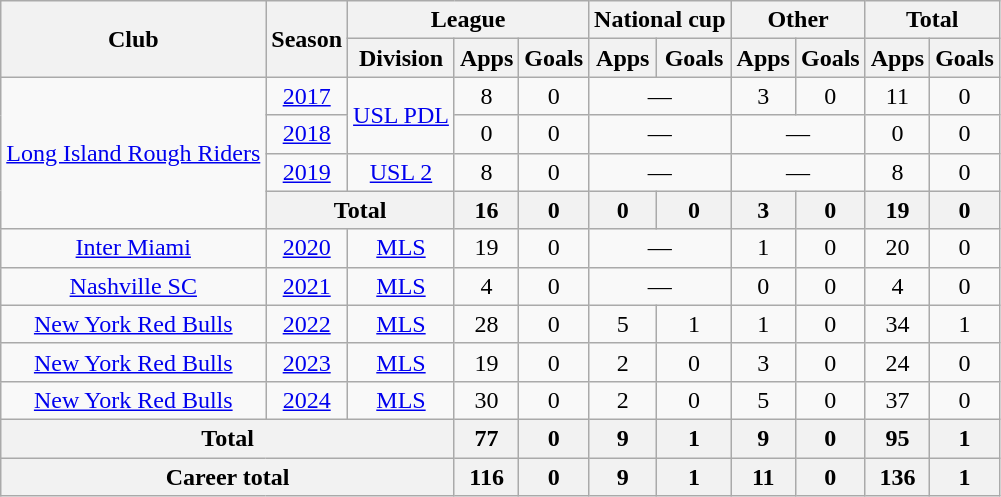<table class="wikitable" style="text-align:center">
<tr>
<th rowspan="2">Club</th>
<th rowspan="2">Season</th>
<th colspan="3">League</th>
<th colspan="2">National cup</th>
<th colspan="2">Other</th>
<th colspan="2">Total</th>
</tr>
<tr>
<th>Division</th>
<th>Apps</th>
<th>Goals</th>
<th>Apps</th>
<th>Goals</th>
<th>Apps</th>
<th>Goals</th>
<th>Apps</th>
<th>Goals</th>
</tr>
<tr>
<td rowspan="4"><a href='#'>Long Island Rough Riders</a></td>
<td><a href='#'>2017</a></td>
<td rowspan="2"><a href='#'>USL PDL</a></td>
<td>8</td>
<td>0</td>
<td colspan="2">—</td>
<td>3</td>
<td>0</td>
<td>11</td>
<td>0</td>
</tr>
<tr>
<td><a href='#'>2018</a></td>
<td>0</td>
<td>0</td>
<td colspan="2">—</td>
<td colspan="2">—</td>
<td>0</td>
<td>0</td>
</tr>
<tr>
<td><a href='#'>2019</a></td>
<td><a href='#'>USL 2</a></td>
<td>8</td>
<td>0</td>
<td colspan="2">—</td>
<td colspan="2">—</td>
<td>8</td>
<td>0</td>
</tr>
<tr>
<th colspan="2">Total</th>
<th>16</th>
<th>0</th>
<th>0</th>
<th>0</th>
<th>3</th>
<th>0</th>
<th>19</th>
<th>0</th>
</tr>
<tr>
<td><a href='#'>Inter Miami</a></td>
<td><a href='#'>2020</a></td>
<td><a href='#'>MLS</a></td>
<td>19</td>
<td>0</td>
<td colspan="2">—</td>
<td>1</td>
<td>0</td>
<td>20</td>
<td>0</td>
</tr>
<tr>
<td><a href='#'>Nashville SC</a></td>
<td><a href='#'>2021</a></td>
<td><a href='#'>MLS</a></td>
<td>4</td>
<td>0</td>
<td colspan="2">—</td>
<td>0</td>
<td>0</td>
<td>4</td>
<td>0</td>
</tr>
<tr>
<td><a href='#'>New York Red Bulls</a></td>
<td><a href='#'>2022</a></td>
<td><a href='#'>MLS</a></td>
<td>28</td>
<td>0</td>
<td>5</td>
<td>1</td>
<td>1</td>
<td>0</td>
<td>34</td>
<td>1</td>
</tr>
<tr>
<td><a href='#'>New York Red Bulls</a></td>
<td><a href='#'>2023</a></td>
<td><a href='#'>MLS</a></td>
<td>19</td>
<td>0</td>
<td>2</td>
<td>0</td>
<td>3</td>
<td>0</td>
<td>24</td>
<td>0</td>
</tr>
<tr>
<td><a href='#'>New York Red Bulls</a></td>
<td><a href='#'>2024</a></td>
<td><a href='#'>MLS</a></td>
<td>30</td>
<td>0</td>
<td>2</td>
<td>0</td>
<td>5</td>
<td>0</td>
<td>37</td>
<td>0</td>
</tr>
<tr>
<th colspan="3">Total</th>
<th>77</th>
<th>0</th>
<th>9</th>
<th>1</th>
<th>9</th>
<th>0</th>
<th>95</th>
<th>1</th>
</tr>
<tr>
<th colspan="3">Career total</th>
<th>116</th>
<th>0</th>
<th>9</th>
<th>1</th>
<th>11</th>
<th>0</th>
<th>136</th>
<th>1</th>
</tr>
</table>
